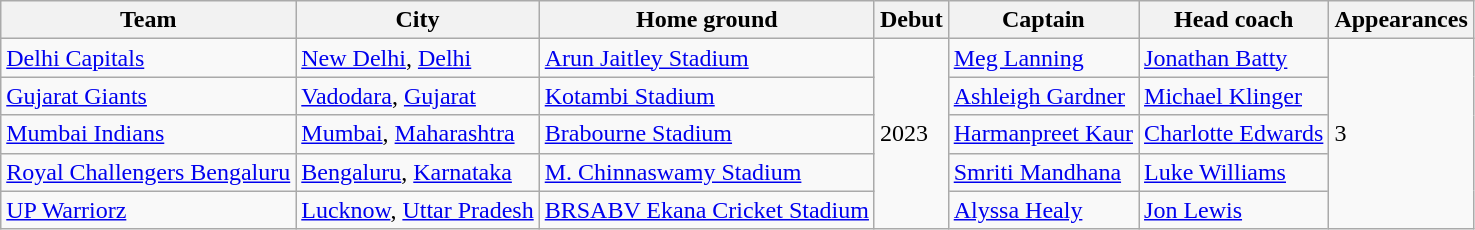<table class="wikitable">
<tr>
<th>Team</th>
<th>City</th>
<th>Home ground</th>
<th>Debut</th>
<th>Captain</th>
<th>Head coach</th>
<th>Appearances</th>
</tr>
<tr>
<td><a href='#'>Delhi Capitals</a></td>
<td><a href='#'>New Delhi</a>, <a href='#'>Delhi</a></td>
<td><a href='#'>Arun Jaitley Stadium</a></td>
<td rowspan="5" text-align:center;>2023</td>
<td><a href='#'>Meg Lanning</a></td>
<td><a href='#'>Jonathan Batty</a></td>
<td rowspan= "5" text-align:center;>3</td>
</tr>
<tr>
<td><a href='#'>Gujarat Giants</a></td>
<td><a href='#'>Vadodara</a>, <a href='#'>Gujarat</a></td>
<td><a href='#'>Kotambi Stadium</a></td>
<td><a href='#'>Ashleigh Gardner</a></td>
<td><a href='#'>Michael Klinger</a></td>
</tr>
<tr>
<td><a href='#'>Mumbai Indians</a></td>
<td><a href='#'>Mumbai</a>, <a href='#'>Maharashtra</a></td>
<td><a href='#'>Brabourne Stadium</a></td>
<td><a href='#'>Harmanpreet Kaur</a></td>
<td><a href='#'>Charlotte Edwards</a></td>
</tr>
<tr>
<td><a href='#'>Royal Challengers Bengaluru</a></td>
<td><a href='#'>Bengaluru</a>, <a href='#'>Karnataka</a></td>
<td><a href='#'>M. Chinnaswamy Stadium</a></td>
<td><a href='#'>Smriti Mandhana</a></td>
<td><a href='#'>Luke Williams</a></td>
</tr>
<tr>
<td><a href='#'>UP Warriorz</a></td>
<td><a href='#'>Lucknow</a>, <a href='#'>Uttar Pradesh</a></td>
<td><a href='#'>BRSABV Ekana Cricket Stadium</a></td>
<td><a href='#'>Alyssa Healy</a></td>
<td><a href='#'>Jon Lewis</a></td>
</tr>
</table>
